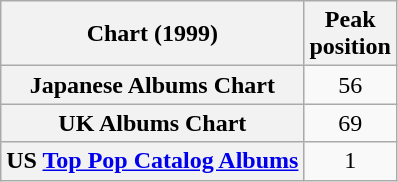<table class="wikitable sortable plainrowheaders" style="text-align:center;">
<tr>
<th scope="col">Chart (1999)</th>
<th scope="col">Peak<br>position</th>
</tr>
<tr>
<th scope="row">Japanese Albums Chart</th>
<td>56</td>
</tr>
<tr>
<th scope="row">UK Albums Chart</th>
<td>69</td>
</tr>
<tr>
<th scope="row">US <a href='#'>Top Pop Catalog Albums</a></th>
<td>1</td>
</tr>
</table>
